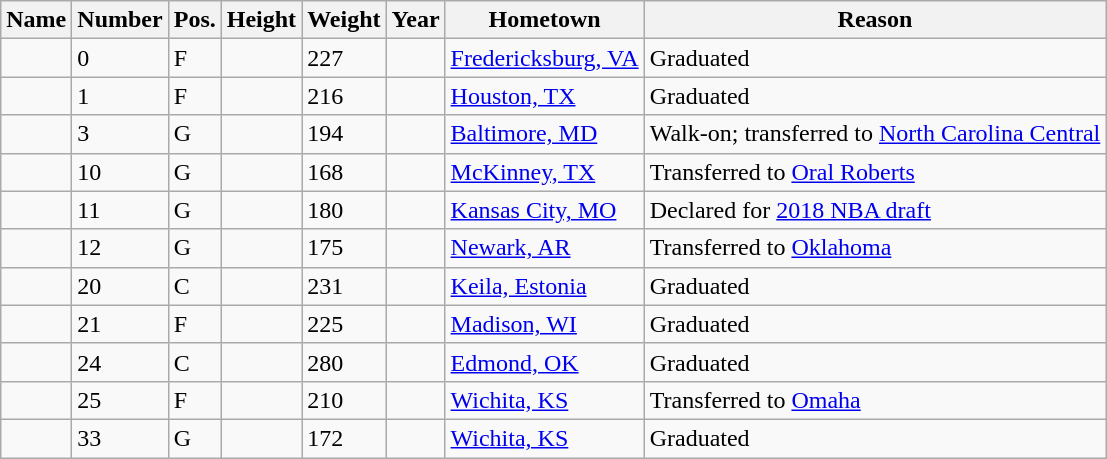<table class="wikitable sortable" border="1">
<tr>
<th>Name</th>
<th>Number</th>
<th>Pos.</th>
<th>Height</th>
<th>Weight</th>
<th>Year</th>
<th>Hometown</th>
<th>Reason</th>
</tr>
<tr>
<td></td>
<td>0</td>
<td>F</td>
<td></td>
<td>227</td>
<td></td>
<td><a href='#'>Fredericksburg, VA</a></td>
<td>Graduated</td>
</tr>
<tr>
<td></td>
<td>1</td>
<td>F</td>
<td></td>
<td>216</td>
<td></td>
<td><a href='#'>Houston, TX</a></td>
<td>Graduated</td>
</tr>
<tr>
<td></td>
<td>3</td>
<td>G</td>
<td></td>
<td>194</td>
<td></td>
<td><a href='#'>Baltimore, MD</a></td>
<td>Walk-on; transferred to <a href='#'>North Carolina Central</a></td>
</tr>
<tr>
<td></td>
<td>10</td>
<td>G</td>
<td></td>
<td>168</td>
<td></td>
<td><a href='#'>McKinney, TX</a></td>
<td>Transferred to <a href='#'>Oral Roberts</a></td>
</tr>
<tr>
<td></td>
<td>11</td>
<td>G</td>
<td></td>
<td>180</td>
<td></td>
<td><a href='#'>Kansas City, MO</a></td>
<td>Declared for <a href='#'>2018 NBA draft</a></td>
</tr>
<tr>
<td></td>
<td>12</td>
<td>G</td>
<td></td>
<td>175</td>
<td></td>
<td><a href='#'>Newark, AR</a></td>
<td>Transferred to <a href='#'>Oklahoma</a></td>
</tr>
<tr>
<td></td>
<td>20</td>
<td>C</td>
<td></td>
<td>231</td>
<td></td>
<td><a href='#'>Keila, Estonia</a></td>
<td>Graduated</td>
</tr>
<tr>
<td></td>
<td>21</td>
<td>F</td>
<td></td>
<td>225</td>
<td></td>
<td><a href='#'>Madison, WI</a></td>
<td>Graduated</td>
</tr>
<tr>
<td></td>
<td>24</td>
<td>C</td>
<td></td>
<td>280</td>
<td></td>
<td><a href='#'>Edmond, OK</a></td>
<td>Graduated</td>
</tr>
<tr>
<td></td>
<td>25</td>
<td>F</td>
<td></td>
<td>210</td>
<td></td>
<td><a href='#'>Wichita, KS</a></td>
<td>Transferred to <a href='#'>Omaha</a></td>
</tr>
<tr>
<td></td>
<td>33</td>
<td>G</td>
<td></td>
<td>172</td>
<td></td>
<td><a href='#'>Wichita, KS</a></td>
<td>Graduated</td>
</tr>
</table>
